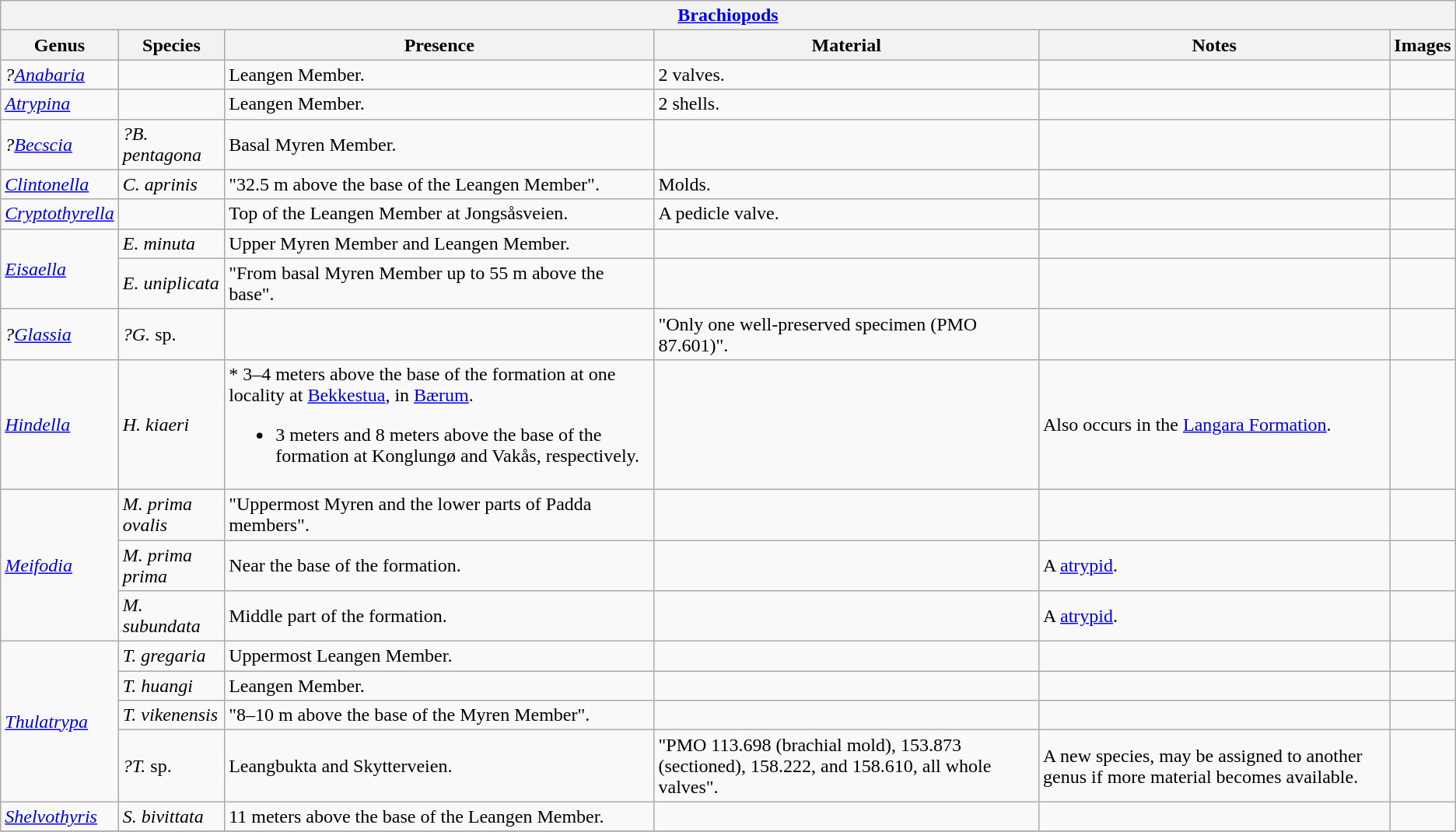<table class="wikitable" align="center">
<tr>
<th colspan="6" align="center"><strong><a href='#'>Brachiopods</a></strong></th>
</tr>
<tr>
<th>Genus</th>
<th>Species</th>
<th>Presence</th>
<th><strong>Material</strong></th>
<th>Notes</th>
<th>Images</th>
</tr>
<tr>
<td><em>?<a href='#'>Anabaria</a></em></td>
<td></td>
<td>Leangen Member.</td>
<td>2 valves.</td>
<td></td>
<td></td>
</tr>
<tr>
<td><em><a href='#'>Atrypina</a></em></td>
<td></td>
<td>Leangen Member.</td>
<td>2 shells.</td>
<td></td>
<td></td>
</tr>
<tr>
<td><em>?<a href='#'>Becscia</a></em></td>
<td><em>?B. pentagona</em></td>
<td>Basal Myren Member.</td>
<td></td>
<td></td>
<td></td>
</tr>
<tr>
<td><em><a href='#'>Clintonella</a></em></td>
<td><em>C. aprinis</em></td>
<td>"32.5 m above the base of the Leangen Member".</td>
<td>Molds.</td>
<td></td>
<td></td>
</tr>
<tr>
<td><em><a href='#'>Cryptothyrella</a></em></td>
<td></td>
<td>Top of the Leangen Member at Jongsåsveien.</td>
<td>A pedicle valve.</td>
<td></td>
<td></td>
</tr>
<tr>
<td rowspan="2"><em><a href='#'>Eisaella</a></em></td>
<td><em>E. minuta</em></td>
<td>Upper Myren Member and Leangen Member.</td>
<td></td>
<td></td>
<td></td>
</tr>
<tr>
<td><em>E. uniplicata</em></td>
<td>"From basal Myren Member up to 55 m above the base".</td>
<td></td>
<td></td>
<td></td>
</tr>
<tr>
<td><em>?<a href='#'>Glassia</a></em></td>
<td><em>?G.</em> sp.</td>
<td></td>
<td>"Only one well-preserved specimen (PMO 87.601)".</td>
<td></td>
<td></td>
</tr>
<tr>
<td><em><a href='#'>Hindella</a></em></td>
<td><em>H. kiaeri</em></td>
<td>* 3–4 meters above the base of the formation at one locality at <a href='#'>Bekkestua</a>, in <a href='#'>Bærum</a>.<br><ul><li>3 meters and 8 meters above the base of the formation at Konglungø and Vakås, respectively.</li></ul></td>
<td></td>
<td>Also occurs in the <a href='#'>Langara Formation</a>.</td>
<td></td>
</tr>
<tr>
<td rowspan="3"><em><a href='#'>Meifodia</a></em></td>
<td><em>M. prima ovalis</em></td>
<td>"Uppermost Myren and the lower parts of Padda members".</td>
<td></td>
<td></td>
<td></td>
</tr>
<tr>
<td><em>M. prima prima</em></td>
<td>Near the base of the formation.</td>
<td></td>
<td>A <a href='#'>atrypid</a>.</td>
<td></td>
</tr>
<tr>
<td><em>M. subundata</em></td>
<td>Middle part of the formation.</td>
<td></td>
<td>A <a href='#'>atrypid</a>.</td>
<td></td>
</tr>
<tr>
<td rowspan="4"><em><a href='#'>Thulatrypa</a></em></td>
<td><em>T. gregaria</em></td>
<td>Uppermost Leangen Member.</td>
<td></td>
<td></td>
<td></td>
</tr>
<tr>
<td><em>T. huangi</em></td>
<td>Leangen Member.</td>
<td></td>
<td></td>
<td></td>
</tr>
<tr>
<td><em>T. vikenensis</em></td>
<td>"8–10 m above the base of the Myren Member".</td>
<td></td>
<td></td>
<td></td>
</tr>
<tr>
<td><em>?T.</em> sp.</td>
<td>Leangbukta and Skytterveien.</td>
<td>"PMO 113.698 (brachial mold), 153.873 (sectioned), 158.222, and 158.610, all whole valves".</td>
<td>A new species, may be assigned to another genus if more material becomes available.</td>
<td></td>
</tr>
<tr>
<td><em><a href='#'>Shelvothyris</a></em></td>
<td><em>S. bivittata</em></td>
<td>11 meters above the base of the Leangen Member.</td>
<td></td>
<td></td>
<td></td>
</tr>
<tr>
</tr>
</table>
